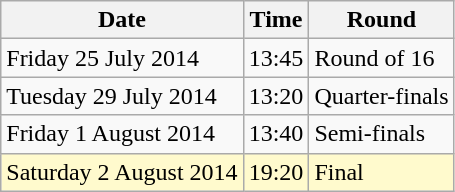<table class="wikitable">
<tr>
<th>Date</th>
<th>Time</th>
<th>Round</th>
</tr>
<tr>
<td>Friday 25 July 2014</td>
<td>13:45</td>
<td>Round of 16</td>
</tr>
<tr>
<td>Tuesday 29 July 2014</td>
<td>13:20</td>
<td>Quarter-finals</td>
</tr>
<tr>
<td>Friday 1 August 2014</td>
<td>13:40</td>
<td>Semi-finals</td>
</tr>
<tr>
<td style=background:lemonchiffon>Saturday 2 August 2014</td>
<td style=background:lemonchiffon>19:20</td>
<td style=background:lemonchiffon>Final</td>
</tr>
</table>
